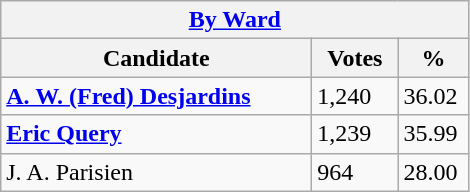<table class="wikitable">
<tr>
<th colspan="3"><a href='#'>By Ward</a></th>
</tr>
<tr>
<th style="width: 200px">Candidate</th>
<th style="width: 50px">Votes</th>
<th style="width: 40px">%</th>
</tr>
<tr>
<td><strong><a href='#'>A. W. (Fred) Desjardins</a></strong></td>
<td>1,240</td>
<td>36.02</td>
</tr>
<tr>
<td><strong><a href='#'>Eric Query</a></strong></td>
<td>1,239</td>
<td>35.99</td>
</tr>
<tr>
<td>J. A. Parisien</td>
<td>964</td>
<td>28.00</td>
</tr>
</table>
